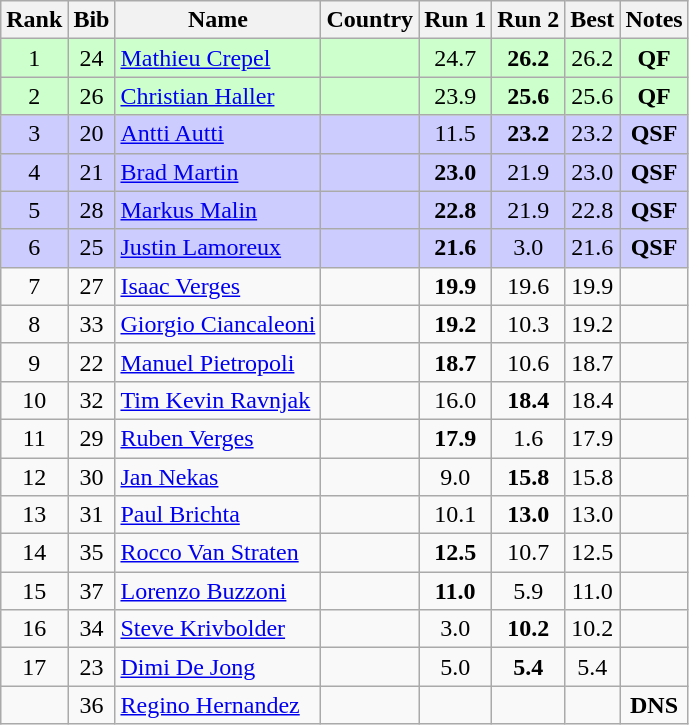<table class="wikitable sortable" style="text-align:center">
<tr>
<th>Rank</th>
<th>Bib</th>
<th>Name</th>
<th>Country</th>
<th>Run 1</th>
<th>Run 2</th>
<th>Best</th>
<th>Notes</th>
</tr>
<tr bgcolor="#ccffcc">
<td>1</td>
<td>24</td>
<td align=left><a href='#'>Mathieu Crepel</a></td>
<td align=left></td>
<td>24.7</td>
<td><strong>26.2</strong></td>
<td>26.2</td>
<td><strong>QF</strong></td>
</tr>
<tr bgcolor="#ccffcc">
<td>2</td>
<td>26</td>
<td align=left><a href='#'>Christian Haller</a></td>
<td align=left></td>
<td>23.9</td>
<td><strong>25.6</strong></td>
<td>25.6</td>
<td><strong>QF</strong></td>
</tr>
<tr bgcolor="#ccccff">
<td>3</td>
<td>20</td>
<td align=left><a href='#'>Antti Autti</a></td>
<td align=left></td>
<td>11.5</td>
<td><strong>23.2</strong></td>
<td>23.2</td>
<td><strong>QSF</strong></td>
</tr>
<tr bgcolor="#ccccff">
<td>4</td>
<td>21</td>
<td align=left><a href='#'>Brad Martin</a></td>
<td align=left></td>
<td><strong>23.0</strong></td>
<td>21.9</td>
<td>23.0</td>
<td><strong>QSF</strong></td>
</tr>
<tr bgcolor="#ccccff">
<td>5</td>
<td>28</td>
<td align=left><a href='#'>Markus Malin</a></td>
<td align=left></td>
<td><strong>22.8</strong></td>
<td>21.9</td>
<td>22.8</td>
<td><strong>QSF</strong></td>
</tr>
<tr bgcolor="#ccccff">
<td>6</td>
<td>25</td>
<td align=left><a href='#'>Justin Lamoreux</a></td>
<td align=left></td>
<td><strong>21.6</strong></td>
<td>3.0</td>
<td>21.6</td>
<td><strong>QSF</strong></td>
</tr>
<tr>
<td>7</td>
<td>27</td>
<td align=left><a href='#'>Isaac Verges</a></td>
<td align=left></td>
<td><strong>19.9</strong></td>
<td>19.6</td>
<td>19.9</td>
<td></td>
</tr>
<tr>
<td>8</td>
<td>33</td>
<td align=left><a href='#'>Giorgio Ciancaleoni</a></td>
<td align=left></td>
<td><strong>19.2</strong></td>
<td>10.3</td>
<td>19.2</td>
<td></td>
</tr>
<tr>
<td>9</td>
<td>22</td>
<td align=left><a href='#'>Manuel Pietropoli</a></td>
<td align=left></td>
<td><strong>18.7</strong></td>
<td>10.6</td>
<td>18.7</td>
<td></td>
</tr>
<tr>
<td>10</td>
<td>32</td>
<td align=left><a href='#'>Tim Kevin Ravnjak</a></td>
<td align=left></td>
<td>16.0</td>
<td><strong>18.4</strong></td>
<td>18.4</td>
<td></td>
</tr>
<tr>
<td>11</td>
<td>29</td>
<td align=left><a href='#'>Ruben Verges</a></td>
<td align=left></td>
<td><strong>17.9</strong></td>
<td>1.6</td>
<td>17.9</td>
<td></td>
</tr>
<tr>
<td>12</td>
<td>30</td>
<td align=left><a href='#'>Jan Nekas</a></td>
<td align=left></td>
<td>9.0</td>
<td><strong>15.8</strong></td>
<td>15.8</td>
<td></td>
</tr>
<tr>
<td>13</td>
<td>31</td>
<td align=left><a href='#'>Paul Brichta</a></td>
<td align=left></td>
<td>10.1</td>
<td><strong>13.0</strong></td>
<td>13.0</td>
<td></td>
</tr>
<tr>
<td>14</td>
<td>35</td>
<td align=left><a href='#'>Rocco Van Straten</a></td>
<td align=left></td>
<td><strong>12.5</strong></td>
<td>10.7</td>
<td>12.5</td>
<td></td>
</tr>
<tr>
<td>15</td>
<td>37</td>
<td align=left><a href='#'>Lorenzo Buzzoni</a></td>
<td align=left></td>
<td><strong>11.0</strong></td>
<td>5.9</td>
<td>11.0</td>
<td></td>
</tr>
<tr>
<td>16</td>
<td>34</td>
<td align=left><a href='#'>Steve Krivbolder</a></td>
<td align=left></td>
<td>3.0</td>
<td><strong>10.2</strong></td>
<td>10.2</td>
<td></td>
</tr>
<tr>
<td>17</td>
<td>23</td>
<td align=left><a href='#'>Dimi De Jong</a></td>
<td align=left></td>
<td>5.0</td>
<td><strong>5.4</strong></td>
<td>5.4</td>
<td></td>
</tr>
<tr>
<td></td>
<td>36</td>
<td align=left><a href='#'>Regino Hernandez</a></td>
<td align=left></td>
<td></td>
<td></td>
<td></td>
<td><strong>DNS</strong></td>
</tr>
</table>
